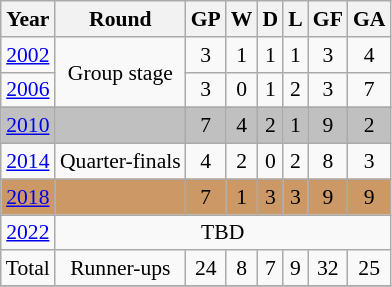<table class="wikitable" style="text-align: center;font-size:90%;">
<tr>
<th>Year</th>
<th>Round</th>
<th>GP</th>
<th>W</th>
<th>D</th>
<th>L</th>
<th>GF</th>
<th>GA</th>
</tr>
<tr>
<td> <a href='#'>2002</a></td>
<td rowspan=2>Group stage</td>
<td>3</td>
<td>1</td>
<td>1</td>
<td>1</td>
<td>3</td>
<td>4</td>
</tr>
<tr>
<td> <a href='#'>2006</a></td>
<td>3</td>
<td>0</td>
<td>1</td>
<td>2</td>
<td>3</td>
<td>7</td>
</tr>
<tr>
</tr>
<tr bgcolor=silver>
<td> <a href='#'>2010</a></td>
<td></td>
<td>7</td>
<td>4</td>
<td>2</td>
<td>1</td>
<td>9</td>
<td>2</td>
</tr>
<tr>
<td> <a href='#'>2014</a></td>
<td>Quarter-finals</td>
<td>4</td>
<td>2</td>
<td>0</td>
<td>2</td>
<td>8</td>
<td>3</td>
</tr>
<tr bgcolor=#cc9966>
<td> <a href='#'>2018</a></td>
<td></td>
<td>7</td>
<td>1</td>
<td>3</td>
<td>3</td>
<td>9</td>
<td>9</td>
</tr>
<tr>
<td> <a href='#'>2022</a></td>
<td colspan=7>TBD</td>
</tr>
<tr>
<td>Total</td>
<td>Runner-ups</td>
<td>24</td>
<td>8</td>
<td>7</td>
<td>9</td>
<td>32</td>
<td>25</td>
</tr>
<tr>
</tr>
</table>
